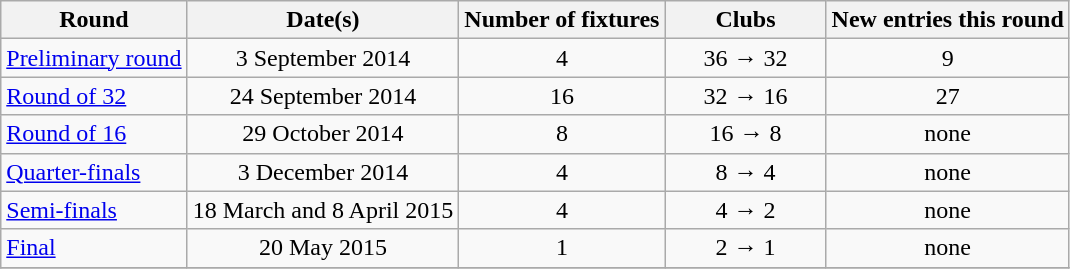<table class="wikitable" style="text-align:center">
<tr>
<th>Round</th>
<th>Date(s)</th>
<th>Number of fixtures</th>
<th width=100>Clubs</th>
<th>New entries this round</th>
</tr>
<tr>
<td style="text-align:left;"><a href='#'>Preliminary round</a></td>
<td>3 September 2014</td>
<td>4</td>
<td>36 → 32</td>
<td>9</td>
</tr>
<tr>
<td style="text-align:left;"><a href='#'>Round of 32</a></td>
<td>24 September 2014</td>
<td>16</td>
<td>32 → 16</td>
<td>27</td>
</tr>
<tr>
<td style="text-align:left;"><a href='#'>Round of 16</a></td>
<td>29 October 2014</td>
<td>8</td>
<td>16 → 8</td>
<td>none</td>
</tr>
<tr>
<td style="text-align:left;"><a href='#'>Quarter-finals</a></td>
<td>3 December 2014</td>
<td>4</td>
<td>8 → 4</td>
<td>none</td>
</tr>
<tr>
<td style="text-align:left;"><a href='#'>Semi-finals</a></td>
<td>18 March and 8 April 2015</td>
<td>4</td>
<td>4 → 2</td>
<td>none</td>
</tr>
<tr>
<td style="text-align:left;"><a href='#'>Final</a></td>
<td>20 May 2015</td>
<td>1</td>
<td>2 → 1</td>
<td>none</td>
</tr>
<tr>
</tr>
</table>
